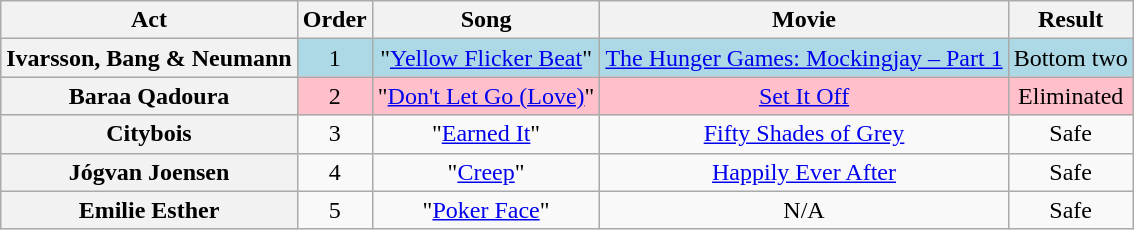<table class="wikitable plainrowheaders" style="text-align:center;">
<tr>
<th scope="col">Act</th>
<th scope="col">Order</th>
<th scope="col">Song</th>
<th scope="col">Movie</th>
<th scope="col">Result</th>
</tr>
<tr style="background:lightblue;">
<th scope=row>Ivarsson, Bang & Neumann</th>
<td>1</td>
<td>"<a href='#'>Yellow Flicker Beat</a>"</td>
<td><a href='#'>The Hunger Games: Mockingjay – Part 1</a></td>
<td>Bottom two</td>
</tr>
<tr style="background:pink;">
<th scope=row>Baraa Qadoura</th>
<td>2</td>
<td>"<a href='#'>Don't Let Go (Love)</a>"</td>
<td><a href='#'>Set It Off</a></td>
<td>Eliminated</td>
</tr>
<tr>
<th scope=row>Citybois</th>
<td>3</td>
<td>"<a href='#'>Earned It</a>"</td>
<td><a href='#'>Fifty Shades of Grey</a></td>
<td>Safe</td>
</tr>
<tr>
<th scope=row>Jógvan Joensen</th>
<td>4</td>
<td>"<a href='#'>Creep</a>"</td>
<td><a href='#'>Happily Ever After</a></td>
<td>Safe</td>
</tr>
<tr>
<th scope=row>Emilie Esther</th>
<td>5</td>
<td>"<a href='#'>Poker Face</a>"</td>
<td>N/A</td>
<td>Safe</td>
</tr>
</table>
